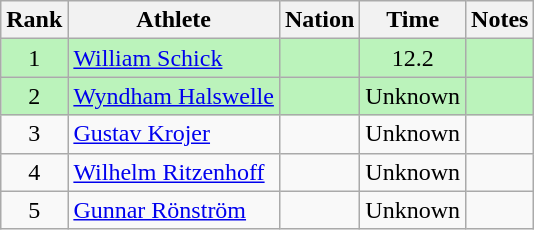<table class="wikitable sortable" style="text-align:center">
<tr>
<th>Rank</th>
<th>Athlete</th>
<th>Nation</th>
<th>Time</th>
<th>Notes</th>
</tr>
<tr bgcolor=bbf3bb>
<td>1</td>
<td align=left><a href='#'>William Schick</a></td>
<td align=left></td>
<td>12.2</td>
<td></td>
</tr>
<tr bgcolor=bbf3bb>
<td>2</td>
<td align=left><a href='#'>Wyndham Halswelle</a></td>
<td align=left></td>
<td>Unknown</td>
<td></td>
</tr>
<tr>
<td>3</td>
<td align=left><a href='#'>Gustav Krojer</a></td>
<td align=left></td>
<td>Unknown</td>
<td></td>
</tr>
<tr>
<td>4</td>
<td align=left><a href='#'>Wilhelm Ritzenhoff</a></td>
<td align=left></td>
<td>Unknown</td>
<td></td>
</tr>
<tr>
<td>5</td>
<td align=left><a href='#'>Gunnar Rönström</a></td>
<td align=left></td>
<td>Unknown</td>
<td></td>
</tr>
</table>
